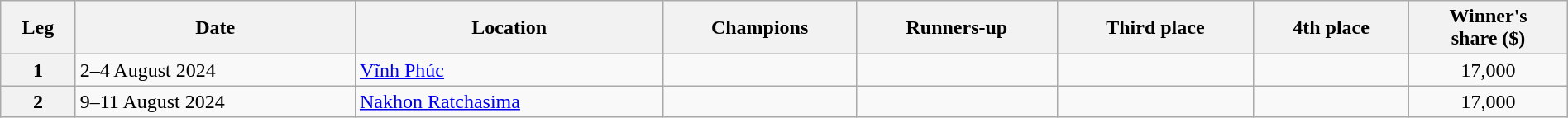<table class="wikitable" style="width:100%">
<tr>
<th>Leg</th>
<th>Date</th>
<th>Location</th>
<th>Champions</th>
<th>Runners-up</th>
<th>Third place</th>
<th>4th place</th>
<th>Winner's<br>share ($)</th>
</tr>
<tr>
<th>1</th>
<td>2–4 August 2024</td>
<td> <a href='#'>Vĩnh Phúc</a></td>
<td></td>
<td></td>
<td></td>
<td></td>
<td align=center>17,000</td>
</tr>
<tr>
<th>2</th>
<td>9–11 August 2024</td>
<td> <a href='#'>Nakhon Ratchasima</a></td>
<td></td>
<td></td>
<td></td>
<td></td>
<td align=center>17,000</td>
</tr>
</table>
